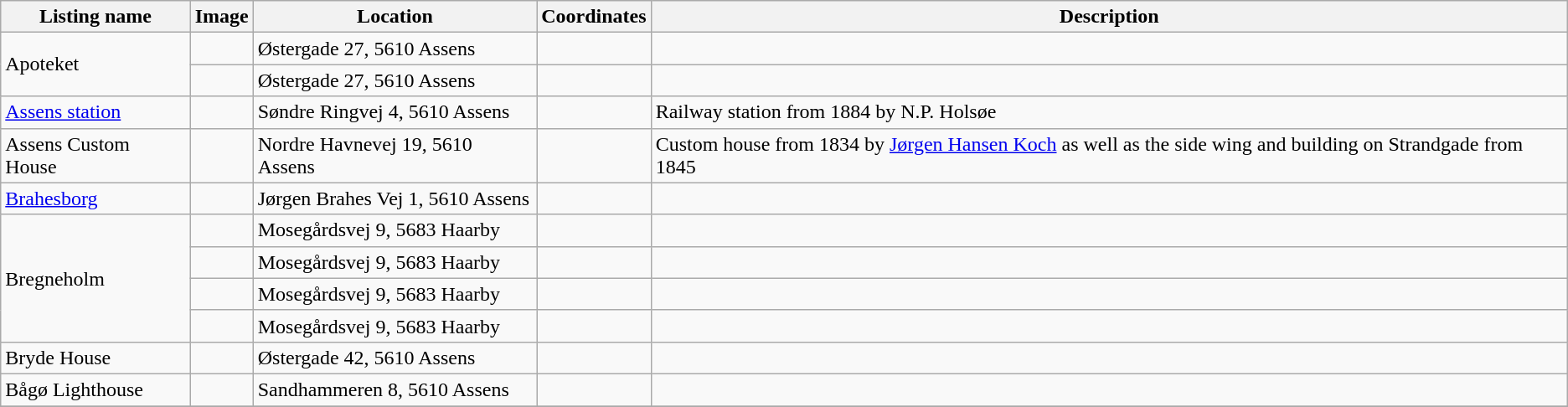<table class="wikitable sortable">
<tr>
<th>Listing name</th>
<th>Image</th>
<th>Location</th>
<th>Coordinates</th>
<th>Description</th>
</tr>
<tr>
<td rowspan="2">Apoteket</td>
<td></td>
<td>Østergade 27, 5610 Assens</td>
<td></td>
<td></td>
</tr>
<tr>
<td></td>
<td>Østergade 27, 5610 Assens</td>
<td></td>
<td></td>
</tr>
<tr>
<td><a href='#'>Assens station</a></td>
<td></td>
<td>Søndre Ringvej 4, 5610 Assens</td>
<td></td>
<td>Railway station from 1884 by N.P. Holsøe</td>
</tr>
<tr>
<td>Assens Custom House</td>
<td></td>
<td>Nordre Havnevej 19, 5610 Assens</td>
<td></td>
<td>Custom house from 1834 by <a href='#'>Jørgen Hansen Koch</a> as well as the side wing and building on Strandgade from 1845</td>
</tr>
<tr>
<td><a href='#'>Brahesborg</a></td>
<td></td>
<td>Jørgen Brahes Vej 1, 5610 Assens</td>
<td></td>
<td></td>
</tr>
<tr>
<td rowspan="4">Bregneholm</td>
<td></td>
<td>Mosegårdsvej 9, 5683 Haarby</td>
<td></td>
<td></td>
</tr>
<tr>
<td></td>
<td>Mosegårdsvej 9, 5683 Haarby</td>
<td></td>
<td></td>
</tr>
<tr>
<td></td>
<td>Mosegårdsvej 9, 5683 Haarby</td>
<td></td>
<td></td>
</tr>
<tr>
<td></td>
<td>Mosegårdsvej 9, 5683 Haarby</td>
<td></td>
<td></td>
</tr>
<tr>
<td>Bryde House</td>
<td></td>
<td>Østergade 42, 5610 Assens</td>
<td></td>
<td></td>
</tr>
<tr>
<td>Bågø Lighthouse</td>
<td></td>
<td>Sandhammeren 8, 5610 Assens</td>
<td></td>
<td></td>
</tr>
<tr>
</tr>
</table>
